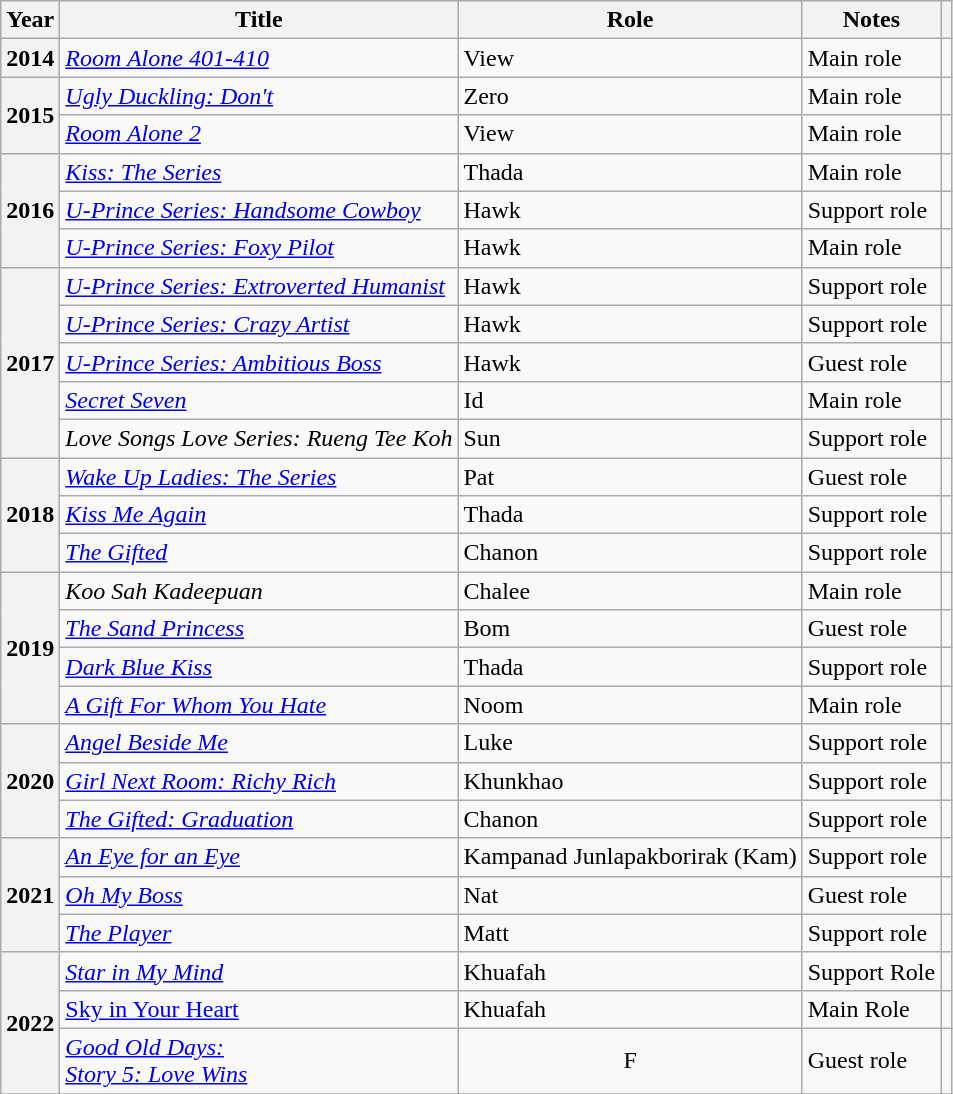<table class="wikitable sortable plainrowheaders">
<tr>
<th scope="col">Year</th>
<th scope="col">Title</th>
<th scope="col">Role</th>
<th scope="col" class="unsortable">Notes</th>
<th scope="col" class="unsortable"></th>
</tr>
<tr>
<th scope="row">2014</th>
<td><em><a href='#'>Room Alone 401-410</a></em></td>
<td>View</td>
<td>Main role</td>
<td style="text-align: center;"></td>
</tr>
<tr>
<th scope="row" rowspan="2">2015</th>
<td><em><a href='#'>Ugly Duckling: Don't</a></em></td>
<td>Zero</td>
<td>Main role</td>
<td style="text-align: center;"></td>
</tr>
<tr>
<td><em><a href='#'>Room Alone 2</a></em></td>
<td>View</td>
<td>Main role</td>
<td style="text-align: center;"></td>
</tr>
<tr>
<th scope="row" rowspan="3">2016</th>
<td><em><a href='#'>Kiss: The Series</a></em></td>
<td>Thada</td>
<td>Main role</td>
<td style="text-align: center;"></td>
</tr>
<tr>
<td><em><a href='#'>U-Prince Series: Handsome Cowboy</a></em></td>
<td>Hawk</td>
<td>Support role</td>
<td style="text-align: center;"></td>
</tr>
<tr>
<td><em><a href='#'>U-Prince Series: Foxy Pilot</a></em></td>
<td>Hawk</td>
<td>Main role</td>
<td style="text-align: center;"></td>
</tr>
<tr>
<th scope="row" rowspan="5">2017</th>
<td><em><a href='#'>U-Prince Series: Extroverted Humanist</a></em></td>
<td>Hawk</td>
<td>Support role</td>
<td style="text-align: center;"></td>
</tr>
<tr>
<td><em><a href='#'>U-Prince Series: Crazy Artist</a></em></td>
<td>Hawk</td>
<td>Support role</td>
<td style="text-align: center;"></td>
</tr>
<tr>
<td><em><a href='#'>U-Prince Series: Ambitious Boss</a></em></td>
<td>Hawk</td>
<td>Guest role</td>
<td style="text-align: center;"></td>
</tr>
<tr>
<td><em><a href='#'>Secret Seven</a></em></td>
<td>Id</td>
<td>Main role</td>
<td style="text-align: center;"></td>
</tr>
<tr>
<td><em>Love Songs Love Series: Rueng Tee Koh</em></td>
<td>Sun</td>
<td>Support role</td>
<td style="text-align: center;"></td>
</tr>
<tr>
<th scope="row" rowspan="3">2018</th>
<td><em><a href='#'>Wake Up Ladies: The Series</a></em></td>
<td>Pat</td>
<td>Guest role</td>
<td style="text-align: center;"></td>
</tr>
<tr>
<td><em><a href='#'>Kiss Me Again</a></em></td>
<td>Thada</td>
<td>Support role</td>
<td style="text-align: center;"></td>
</tr>
<tr>
<td><em><a href='#'>The Gifted</a></em></td>
<td>Chanon</td>
<td>Support role</td>
<td style="text-align: center;"></td>
</tr>
<tr>
<th scope="row" rowspan="4">2019</th>
<td><em>Koo Sah Kadeepuan</em></td>
<td>Chalee</td>
<td>Main role</td>
<td style="text-align: center;"></td>
</tr>
<tr>
<td><em><a href='#'>The Sand Princess</a></em></td>
<td>Bom</td>
<td>Guest role</td>
<td style="text-align: center;"></td>
</tr>
<tr>
<td><em><a href='#'>Dark Blue Kiss</a></em></td>
<td>Thada</td>
<td>Support role</td>
<td style="text-align: center;"></td>
</tr>
<tr>
<td><em><a href='#'>A Gift For Whom You Hate</a></em></td>
<td>Noom</td>
<td>Main role</td>
<td style="text-align: center;"></td>
</tr>
<tr>
<th scope="row" rowspan="3">2020</th>
<td><em><a href='#'>Angel Beside Me</a></em></td>
<td>Luke</td>
<td>Support role</td>
<td style="text-align: center;"></td>
</tr>
<tr>
<td><em><a href='#'>Girl Next Room: Richy Rich</a></em></td>
<td>Khunkhao</td>
<td>Support role</td>
<td style="text-align: center;"></td>
</tr>
<tr>
<td><em><a href='#'>The Gifted: Graduation</a></em></td>
<td>Chanon</td>
<td>Support role</td>
<td style="text-align: center;"></td>
</tr>
<tr>
<th scope="row" rowspan="3">2021</th>
<td><em><a href='#'>An Eye for an Eye</a></em></td>
<td>Kampanad Junlapakborirak (Kam)</td>
<td>Support role</td>
<td style="text-align: center;"></td>
</tr>
<tr>
<td><em><a href='#'>Oh My Boss</a></em></td>
<td>Nat</td>
<td>Guest role</td>
<td style="text-align: center;"></td>
</tr>
<tr>
<td><em><a href='#'>The Player</a></em></td>
<td {{>Matt</td>
<td>Support role</td>
<td style="text-align: center;"></td>
</tr>
<tr>
<th scope="row" rowspan="3">2022</th>
<td><em><a href='#'>Star in My Mind</a></em></td>
<td>Khuafah</td>
<td>Support Role</td>
<td style="text-align: center;"></td>
</tr>
<tr>
<td><a href='#'>Sky in Your Heart</a></td>
<td>Khuafah</td>
<td>Main Role</td>
<td style="text-align: center;"></td>
</tr>
<tr>
<td><em><a href='#'>Good Old Days:<br>Story 5: Love Wins</a></em></td>
<td align="center">F</td>
<td>Guest role</td>
<td style="text-align: center;"></td>
</tr>
<tr>
</tr>
</table>
